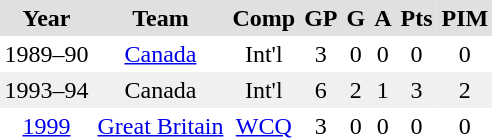<table BORDER="0" CELLPADDING="3" CELLSPACING="0">
<tr ALIGN="center" bgcolor="#e0e0e0">
<th>Year</th>
<th>Team</th>
<th>Comp</th>
<th>GP</th>
<th>G</th>
<th>A</th>
<th>Pts</th>
<th>PIM</th>
</tr>
<tr ALIGN="center">
<td>1989–90</td>
<td><a href='#'>Canada</a></td>
<td>Int'l</td>
<td>3</td>
<td>0</td>
<td>0</td>
<td>0</td>
<td>0</td>
</tr>
<tr ALIGN="center"  bgcolor="#f0f0f0">
<td>1993–94</td>
<td>Canada</td>
<td>Int'l</td>
<td>6</td>
<td>2</td>
<td>1</td>
<td>3</td>
<td>2</td>
</tr>
<tr ALIGN="center">
<td><a href='#'>1999</a></td>
<td><a href='#'>Great Britain</a></td>
<td><a href='#'>WCQ</a></td>
<td>3</td>
<td>0</td>
<td>0</td>
<td>0</td>
<td>0</td>
</tr>
</table>
